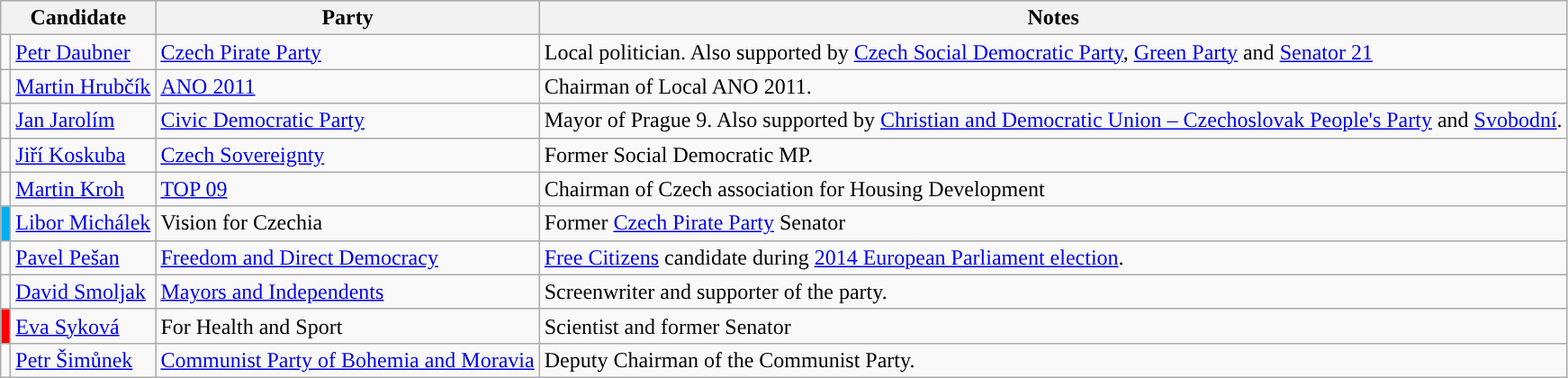<table class="wikitable">
<tr>
<th colspan="2">Candidate</th>
<th>Party</th>
<th>Notes</th>
</tr>
<tr>
<td style="background-color:"></td>
<td><a href='#'>Petr Daubner</a></td>
<td><a href='#'>Czech Pirate Party</a></td>
<td>Local politician. Also supported by <a href='#'>Czech Social Democratic Party</a>, <a href='#'>Green Party</a> and <a href='#'>Senator 21</a></td>
</tr>
<tr>
<td style="background-color:"></td>
<td><a href='#'>Martin Hrubčík</a></td>
<td><a href='#'>ANO 2011</a></td>
<td>Chairman of Local ANO 2011.</td>
</tr>
<tr>
<td style="background-color:"></td>
<td><a href='#'>Jan Jarolím</a></td>
<td><a href='#'>Civic Democratic Party</a></td>
<td>Mayor of Prague 9. Also supported by <a href='#'>Christian and Democratic Union – Czechoslovak People's Party</a> and <a href='#'>Svobodní</a>.</td>
</tr>
<tr>
<td style="background-color:"></td>
<td><a href='#'>Jiří Koskuba</a></td>
<td><a href='#'>Czech Sovereignty</a></td>
<td>Former Social Democratic MP.</td>
</tr>
<tr>
<td style="background-color:"></td>
<td><a href='#'>Martin Kroh</a></td>
<td><a href='#'>TOP 09</a></td>
<td>Chairman of Czech association for Housing Development</td>
</tr>
<tr>
<td style="background-color:#00AEEF"></td>
<td><a href='#'>Libor Michálek</a></td>
<td>Vision for Czechia</td>
<td>Former <a href='#'>Czech Pirate Party</a> Senator</td>
</tr>
<tr>
<td style="background-color:"></td>
<td><a href='#'>Pavel Pešan</a></td>
<td><a href='#'>Freedom and Direct Democracy</a></td>
<td><a href='#'>Free Citizens</a> candidate during <a href='#'>2014 European Parliament election</a>.</td>
</tr>
<tr>
<td style="background-color:"></td>
<td><a href='#'>David Smoljak</a></td>
<td><a href='#'>Mayors and Independents</a></td>
<td>Screenwriter and supporter of the party.</td>
</tr>
<tr>
<td style="background:red;"></td>
<td><a href='#'>Eva Syková</a></td>
<td>For Health and Sport</td>
<td>Scientist and former Senator</td>
</tr>
<tr>
<td style="background-color:"></td>
<td><a href='#'>Petr Šimůnek</a></td>
<td><a href='#'>Communist Party of Bohemia and Moravia</a></td>
<td>Deputy Chairman of the Communist Party.</td>
</tr>
</table>
